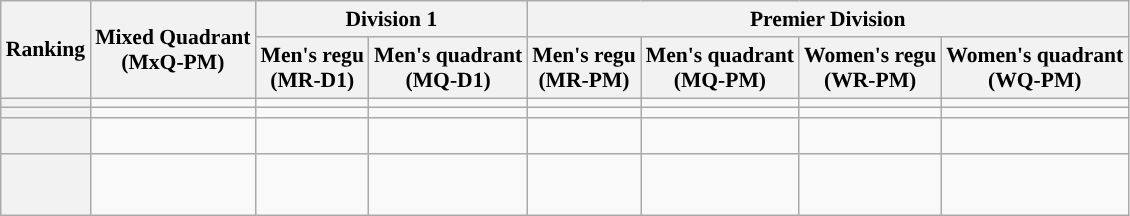<table class="wikitable" style="font-size: 90%;">
<tr>
<th rowspan=2>Ranking</th>
<th rowspan=2>Mixed Quadrant<br>(MxQ-PM)</th>
<th colspan=2>Division 1</th>
<th colspan=4>Premier Division</th>
</tr>
<tr>
<th>Men's regu<br>(MR-D1)</th>
<th>Men's quadrant<br>(MQ-D1)</th>
<th>Men's regu<br>(MR-PM)</th>
<th>Men's quadrant<br>(MQ-PM)</th>
<th>Women's regu<br>(WR-PM)</th>
<th>Women's quadrant<br>(WQ-PM)</th>
</tr>
<tr>
<th></th>
<td></td>
<td></td>
<td></td>
<td></td>
<td></td>
<td></td>
<td></td>
</tr>
<tr>
<th></th>
<td></td>
<td></td>
<td></td>
<td></td>
<td></td>
<td></td>
<td></td>
</tr>
<tr>
<th></th>
<td><br></td>
<td><br></td>
<td><br></td>
<td><br></td>
<td><br></td>
<td><br></td>
<td><br></td>
</tr>
<tr>
<th></th>
<td></td>
<td><br></td>
<td><br></td>
<td><br></td>
<td><br></td>
<td><br><br></td>
<td><br><br></td>
</tr>
</table>
